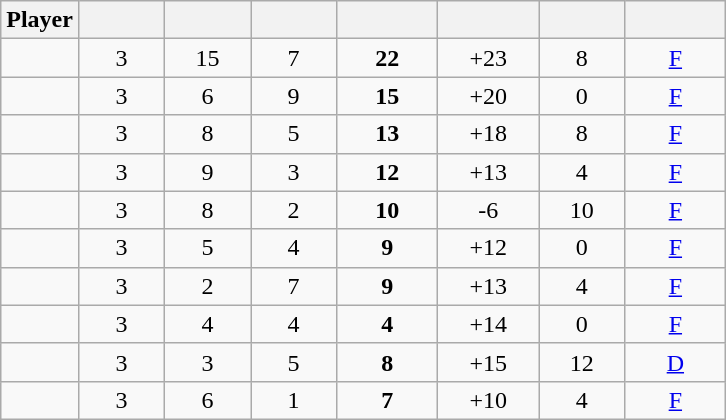<table class="wikitable sortable" style="text-align:center;">
<tr>
<th>Player</th>
<th width="50px"></th>
<th width="50px"></th>
<th width="50px"></th>
<th width="60px"></th>
<th width="60px"></th>
<th width="50px"></th>
<th width="60px"></th>
</tr>
<tr>
<td align=left> </td>
<td>3</td>
<td>15</td>
<td>7</td>
<td><strong>22</strong></td>
<td>+23</td>
<td>8</td>
<td><a href='#'>F</a></td>
</tr>
<tr>
<td align=left> </td>
<td>3</td>
<td>6</td>
<td>9</td>
<td><strong>15</strong></td>
<td>+20</td>
<td>0</td>
<td><a href='#'>F</a></td>
</tr>
<tr>
<td align=left> </td>
<td>3</td>
<td>8</td>
<td>5</td>
<td><strong>13</strong></td>
<td>+18</td>
<td>8</td>
<td><a href='#'>F</a></td>
</tr>
<tr>
<td align=left> </td>
<td>3</td>
<td>9</td>
<td>3</td>
<td><strong>12</strong></td>
<td>+13</td>
<td>4</td>
<td><a href='#'>F</a></td>
</tr>
<tr>
<td align=left> </td>
<td>3</td>
<td>8</td>
<td>2</td>
<td><strong>10</strong></td>
<td>-6</td>
<td>10</td>
<td><a href='#'>F</a></td>
</tr>
<tr>
<td align=left> </td>
<td>3</td>
<td>5</td>
<td>4</td>
<td><strong>9</strong></td>
<td>+12</td>
<td>0</td>
<td><a href='#'>F</a></td>
</tr>
<tr>
<td align=left> </td>
<td>3</td>
<td>2</td>
<td>7</td>
<td><strong>9</strong></td>
<td>+13</td>
<td>4</td>
<td><a href='#'>F</a></td>
</tr>
<tr>
<td align=left> </td>
<td>3</td>
<td>4</td>
<td>4</td>
<td><strong>4</strong></td>
<td>+14</td>
<td>0</td>
<td><a href='#'>F</a></td>
</tr>
<tr>
<td align=left> </td>
<td>3</td>
<td>3</td>
<td>5</td>
<td><strong>8</strong></td>
<td>+15</td>
<td>12</td>
<td><a href='#'>D</a></td>
</tr>
<tr>
<td align=left> </td>
<td>3</td>
<td>6</td>
<td>1</td>
<td><strong>7</strong></td>
<td>+10</td>
<td>4</td>
<td><a href='#'>F</a></td>
</tr>
</table>
